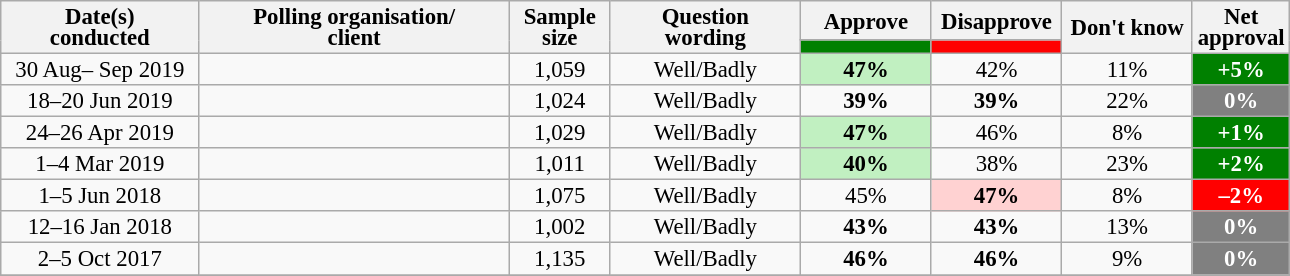<table class="wikitable collapsible sortable" style="text-align:center;font-size:95%;line-height:14px;">
<tr>
<th style="width:125px;" rowspan="2">Date(s)<br>conducted</th>
<th style="width:200px;" rowspan="2">Polling organisation/<br>client</th>
<th style="width:60px;" rowspan="2">Sample size</th>
<th style="width:120px;" rowspan="2">Question<br>wording</th>
<th class="unsortable" style="width:80px;">Approve</th>
<th class="unsortable" style="width:80px;">Disapprove</th>
<th class="unsortable" style="width:80px;" rowspan="2">Don't know</th>
<th class="unsortable" style="width:20px;" rowspan="2">Net approval</th>
</tr>
<tr>
<th class="unsortable" style="color:inherit;background:green;width:60px;"></th>
<th class="unsortable" style="color:inherit;background:red;width:60px;"></th>
</tr>
<tr>
<td>30 Aug– Sep 2019</td>
<td></td>
<td>1,059</td>
<td>Well/Badly</td>
<td style="background:#C1F0C1"><strong>47%</strong></td>
<td>42%</td>
<td>11%</td>
<td style="background:green;color:white;"><strong>+5%</strong></td>
</tr>
<tr>
<td>18–20 Jun 2019</td>
<td></td>
<td>1,024</td>
<td>Well/Badly</td>
<td><strong>39%</strong></td>
<td><strong>39%</strong></td>
<td>22%</td>
<td style="background:grey;color:white;"><strong>0%</strong></td>
</tr>
<tr>
<td>24–26 Apr 2019</td>
<td></td>
<td>1,029</td>
<td>Well/Badly</td>
<td style="background:#C1F0C1"><strong>47%</strong></td>
<td>46%</td>
<td>8%</td>
<td style="background:green;color:white;"><strong>+1%</strong></td>
</tr>
<tr>
<td>1–4 Mar 2019</td>
<td></td>
<td>1,011</td>
<td>Well/Badly</td>
<td style="background:#C1F0C1"><strong>40%</strong></td>
<td>38%</td>
<td>23%</td>
<td style="background:green;color:white;"><strong>+2%</strong></td>
</tr>
<tr>
<td>1–5 Jun 2018</td>
<td></td>
<td>1,075</td>
<td>Well/Badly</td>
<td>45%</td>
<td style="background:#FFD2D2"><strong>47%</strong></td>
<td>8%</td>
<td style="background:red;color:white;"><strong>–2%</strong></td>
</tr>
<tr>
<td>12–16 Jan 2018</td>
<td></td>
<td>1,002</td>
<td>Well/Badly</td>
<td><strong>43%</strong></td>
<td><strong>43%</strong></td>
<td>13%</td>
<td style="background:grey;color:white;"><strong>0%</strong></td>
</tr>
<tr>
<td>2–5 Oct 2017</td>
<td></td>
<td>1,135</td>
<td>Well/Badly</td>
<td><strong>46%</strong></td>
<td><strong>46%</strong></td>
<td>9%</td>
<td style="background:grey;color:white;"><strong>0%</strong></td>
</tr>
<tr>
</tr>
</table>
